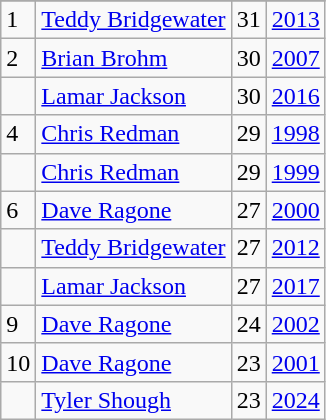<table class="wikitable">
<tr>
</tr>
<tr>
<td>1</td>
<td><a href='#'>Teddy Bridgewater</a></td>
<td>31</td>
<td><a href='#'>2013</a></td>
</tr>
<tr>
<td>2</td>
<td><a href='#'>Brian Brohm</a></td>
<td>30</td>
<td><a href='#'>2007</a></td>
</tr>
<tr>
<td></td>
<td><a href='#'>Lamar Jackson</a></td>
<td>30</td>
<td><a href='#'>2016</a></td>
</tr>
<tr>
<td>4</td>
<td><a href='#'>Chris Redman</a></td>
<td>29</td>
<td><a href='#'>1998</a></td>
</tr>
<tr>
<td></td>
<td><a href='#'>Chris Redman</a></td>
<td>29</td>
<td><a href='#'>1999</a></td>
</tr>
<tr>
<td>6</td>
<td><a href='#'>Dave Ragone</a></td>
<td>27</td>
<td><a href='#'>2000</a></td>
</tr>
<tr>
<td></td>
<td><a href='#'>Teddy Bridgewater</a></td>
<td>27</td>
<td><a href='#'>2012</a></td>
</tr>
<tr>
<td></td>
<td><a href='#'>Lamar Jackson</a></td>
<td>27</td>
<td><a href='#'>2017</a></td>
</tr>
<tr>
<td>9</td>
<td><a href='#'>Dave Ragone</a></td>
<td>24</td>
<td><a href='#'>2002</a></td>
</tr>
<tr>
<td>10</td>
<td><a href='#'>Dave Ragone</a></td>
<td>23</td>
<td><a href='#'>2001</a></td>
</tr>
<tr>
<td></td>
<td><a href='#'>Tyler Shough</a></td>
<td>23</td>
<td><a href='#'>2024</a></td>
</tr>
</table>
